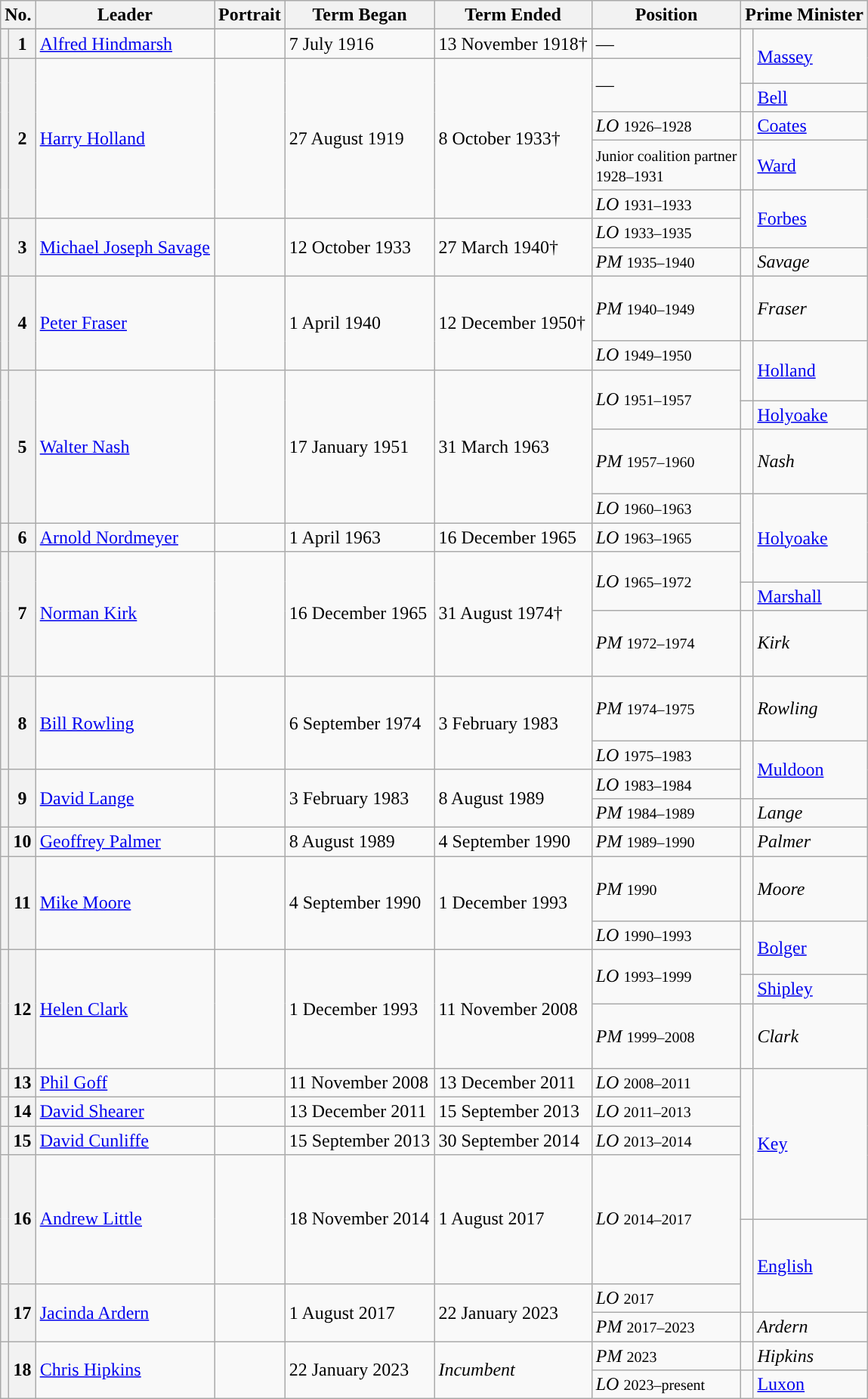<table class="wikitable">
<tr>
<th colspan=2>No.</th>
<th>Leader</th>
<th>Portrait</th>
<th>Term Began</th>
<th>Term Ended</th>
<th>Position</th>
<th colspan=2>Prime Minister</th>
</tr>
<tr>
</tr>
<tr>
<th style="background:"></th>
<th>1</th>
<td><a href='#'>Alfred Hindmarsh</a></td>
<td></td>
<td>7 July 1916</td>
<td>13 November 1918†</td>
<td>—</td>
<td rowspan=2 style="border-bottom:solid 0 grey; background:"></td>
<td rowspan=3><a href='#'>Massey</a></td>
</tr>
<tr>
<th rowspan=6 style="background:"></th>
<th rowspan=6>2</th>
<td rowspan=6><a href='#'>Harry Holland</a></td>
<td rowspan=6></td>
<td rowspan=6>27 August 1919</td>
<td rowspan=6>8 October 1933†</td>
<td rowspan=3>—</td>
</tr>
<tr>
<td height=15 style="border-top:solid 0 grey; background:"></td>
</tr>
<tr>
<td style="background:"></td>
<td><a href='#'>Bell</a></td>
</tr>
<tr>
<td><em>LO</em> <small>1926–1928</small></td>
<td style="background:"></td>
<td><a href='#'>Coates</a></td>
</tr>
<tr>
<td><small>Junior coalition partner<br>1928–1931</small></td>
<td style="background:"></td>
<td><a href='#'>Ward</a></td>
</tr>
<tr>
<td><em>LO</em> <small>1931–1933</small></td>
<td rowspan=2 style="background:"></td>
<td rowspan=2><a href='#'>Forbes</a></td>
</tr>
<tr>
<th rowspan=2 style="background:"></th>
<th rowspan=2>3</th>
<td rowspan=2><a href='#'>Michael Joseph Savage</a></td>
<td rowspan=2></td>
<td rowspan=2>12 October 1933</td>
<td rowspan=2>27 March 1940†</td>
<td><em>LO</em> <small>1933–1935</small></td>
</tr>
<tr>
<td><em>PM</em> <small>1935–1940</small></td>
<td style="background:"></td>
<td><em>Savage</em></td>
</tr>
<tr>
<th rowspan=2 style="background:"></th>
<th rowspan=2>4</th>
<td rowspan=2><a href='#'>Peter Fraser</a></td>
<td rowspan=2></td>
<td rowspan=2>1 April 1940</td>
<td rowspan=2>12 December 1950†</td>
<td><em>PM</em> <small>1940–1949</small></td>
<td height=50 style="background:"></td>
<td><em>Fraser</em></td>
</tr>
<tr>
<td><em>LO</em> <small>1949–1950</small></td>
<td style="border-bottom:solid 0 gray; background:"></td>
<td rowspan=2><a href='#'>Holland</a></td>
</tr>
<tr>
<th rowspan=4 style="background:"></th>
<th rowspan=4>5</th>
<td rowspan=4><a href='#'>Walter Nash</a></td>
<td rowspan=4></td>
<td rowspan=4>17 January 1951</td>
<td rowspan=4>31 March 1963</td>
<td rowspan=2><em>LO</em> <small>1951–1957</small></td>
<td height=20 style="border-top:solid 0 gray; background:"></td>
</tr>
<tr>
<td height=15 style="background:"></td>
<td><a href='#'>Holyoake</a></td>
</tr>
<tr>
<td><em>PM</em> <small>1957–1960</small></td>
<td height=50 style="background:"></td>
<td><em>Nash</em></td>
</tr>
<tr>
<td><em>LO</em> <small>1960–1963</small></td>
<td rowspan=2 style="border-bottom:solid 0 gray; background:"></td>
<td rowspan=3><a href='#'>Holyoake</a></td>
</tr>
<tr>
<th style="background:"></th>
<th>6</th>
<td><a href='#'>Arnold Nordmeyer</a></td>
<td></td>
<td>1 April 1963</td>
<td>16 December 1965</td>
<td><em>LO</em> <small>1963–1965</small></td>
</tr>
<tr>
<th rowspan=3 style="background:"></th>
<th rowspan=3>7</th>
<td rowspan=3><a href='#'>Norman Kirk</a></td>
<td rowspan=3></td>
<td rowspan=3>16 December 1965</td>
<td rowspan=3>31 August 1974†</td>
<td rowspan=2><em>LO</em> <small>1965–1972</small></td>
<td height=20 style="border-top:solid 0 gray; background:"></td>
</tr>
<tr>
<td height=15 style="background:"></td>
<td><a href='#'>Marshall</a></td>
</tr>
<tr>
<td><em>PM</em> <small>1972–1974</small></td>
<td height=50 style="background:"></td>
<td><em>Kirk</em></td>
</tr>
<tr>
<th rowspan=2 style="background:"></th>
<th rowspan=2>8</th>
<td rowspan=2><a href='#'>Bill Rowling</a></td>
<td rowspan=2></td>
<td rowspan=2>6 September 1974</td>
<td rowspan=2>3 February 1983</td>
<td><em>PM</em> <small>1974–1975</small></td>
<td height=50 style="background:"></td>
<td><em>Rowling</em></td>
</tr>
<tr>
<td><em>LO</em> <small>1975–1983</small></td>
<td rowspan=2 style="background:"></td>
<td rowspan=2><a href='#'>Muldoon</a></td>
</tr>
<tr>
<th rowspan=2 style="background:"></th>
<th rowspan=2>9</th>
<td rowspan=2><a href='#'>David Lange</a></td>
<td rowspan=2></td>
<td rowspan=2>3 February 1983</td>
<td rowspan=2>8 August 1989</td>
<td><em>LO</em> <small>1983–1984</small></td>
</tr>
<tr>
<td><em>PM</em> <small>1984–1989</small></td>
<td style="background:"></td>
<td><em>Lange</em></td>
</tr>
<tr>
<th style="background:"></th>
<th>10</th>
<td><a href='#'>Geoffrey Palmer</a></td>
<td></td>
<td>8 August 1989</td>
<td>4 September 1990</td>
<td><em>PM</em> <small>1989–1990</small></td>
<td style="background:"></td>
<td><em>Palmer</em></td>
</tr>
<tr>
<th rowspan=2 style="background:"></th>
<th rowspan=2>11</th>
<td rowspan=2><a href='#'>Mike Moore</a></td>
<td rowspan=2></td>
<td rowspan=2>4 September 1990</td>
<td rowspan=2>1 December 1993</td>
<td><em>PM</em> <small>1990</small></td>
<td height=50 style="background:"></td>
<td><em>Moore</em></td>
</tr>
<tr>
<td><em>LO</em> <small>1990–1993</small></td>
<td style="border-bottom:solid 0 gray; background:"></td>
<td rowspan=2><a href='#'>Bolger</a></td>
</tr>
<tr>
<th rowspan=3 style="background:"></th>
<th rowspan=3>12</th>
<td rowspan=3><a href='#'>Helen Clark</a></td>
<td rowspan=3></td>
<td rowspan=3>1 December 1993</td>
<td rowspan=3>11 November 2008</td>
<td rowspan=2><em>LO</em> <small>1993–1999</small></td>
<td height=15 style="border-top:solid 0 gray; background:"></td>
</tr>
<tr>
<td height=15 style="background:"></td>
<td><a href='#'>Shipley</a></td>
</tr>
<tr>
<td><em>PM</em> <small>1999–2008</small></td>
<td height=50 style="background:"></td>
<td><em>Clark</em></td>
</tr>
<tr>
<th style="background:"></th>
<th>13</th>
<td><a href='#'>Phil Goff</a></td>
<td></td>
<td>11 November 2008</td>
<td>13 December 2011</td>
<td><em>LO</em> <small>2008–2011</small></td>
<td rowspan=4 style="background:"></td>
<td rowspan=4><a href='#'>Key</a></td>
</tr>
<tr>
<th style="background:"></th>
<th>14</th>
<td><a href='#'>David Shearer</a></td>
<td></td>
<td>13 December 2011</td>
<td>15 September 2013</td>
<td><em>LO</em> <small>2011–2013</small></td>
</tr>
<tr>
<th style="background:"></th>
<th>15</th>
<td><a href='#'>David Cunliffe</a></td>
<td></td>
<td>15 September 2013</td>
<td>30 September 2014</td>
<td><em>LO</em> <small>2013–2014</small></td>
</tr>
<tr>
<th height=50 style="border-bottom:solid 0 grey; background:"></th>
<th rowspan=2>16</th>
<td rowspan=2><a href='#'>Andrew Little</a></td>
<td rowspan=2></td>
<td rowspan=2>18 November 2014</td>
<td rowspan=2>1 August 2017</td>
<td rowspan=2><em>LO</em> <small>2014–2017</small></td>
</tr>
<tr>
<th height=50 style="border-top:solid 0 grey; background:"></th>
<td rowspan=2 style="background:"></td>
<td rowspan=2><a href='#'>English</a></td>
</tr>
<tr>
<th rowspan=2 style="background:"></th>
<th rowspan=2>17</th>
<td rowspan=2><a href='#'>Jacinda Ardern</a></td>
<td rowspan=2></td>
<td rowspan=2>1 August 2017</td>
<td rowspan=2>22 January 2023</td>
<td><em>LO</em> <small>2017</small></td>
</tr>
<tr>
<td><em>PM</em> <small>2017–2023</small></td>
<td style="background:"></td>
<td><em>Ardern</em></td>
</tr>
<tr>
<th rowspan=2 style="background:"></th>
<th rowspan=2>18</th>
<td rowspan=2><a href='#'>Chris Hipkins</a></td>
<td rowspan=2></td>
<td rowspan=2>22 January 2023</td>
<td rowspan=2><em>Incumbent</em></td>
<td><em>PM</em> <small>2023</small></td>
<td style="background:"></td>
<td><em>Hipkins</em></td>
</tr>
<tr>
<td><em>LO</em> <small>2023–present</small></td>
<td style="background:"></td>
<td><a href='#'>Luxon</a></td>
</tr>
</table>
